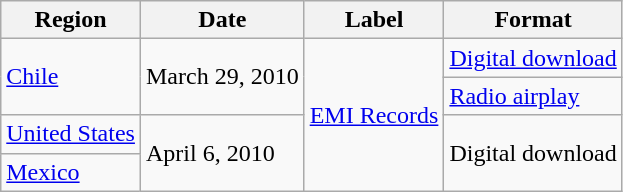<table class=wikitable>
<tr>
<th>Region</th>
<th>Date</th>
<th>Label</th>
<th>Format</th>
</tr>
<tr>
<td rowspan="2"><a href='#'>Chile</a></td>
<td rowspan="2">March 29, 2010</td>
<td rowspan="4"><a href='#'>EMI Records</a></td>
<td><a href='#'>Digital download</a></td>
</tr>
<tr>
<td><a href='#'>Radio airplay</a></td>
</tr>
<tr>
<td><a href='#'>United States</a></td>
<td rowspan="2">April 6, 2010</td>
<td rowspan="2">Digital download</td>
</tr>
<tr>
<td><a href='#'>Mexico</a></td>
</tr>
</table>
